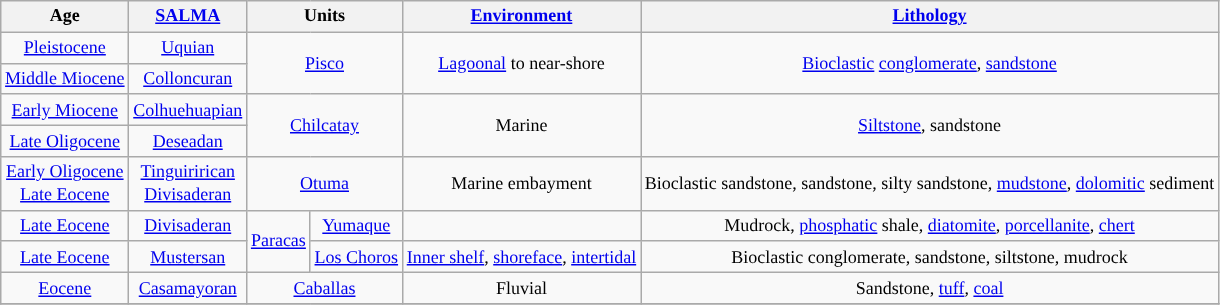<table class="wikitable" style="text-align:center;font-size: 9pt">
<tr>
<th>Age</th>
<th><a href='#'>SALMA</a></th>
<th colspan="2">Units</th>
<th><a href='#'>Environment</a></th>
<th><a href='#'>Lithology</a></th>
</tr>
<tr>
<td style="background-color: "><a href='#'>Pleistocene</a></td>
<td><a href='#'>Uquian</a></td>
<td rowspan=2 colspan="2"><a href='#'>Pisco</a></td>
<td rowspan=2><a href='#'>Lagoonal</a> to near-shore</td>
<td rowspan=2><a href='#'>Bioclastic</a> <a href='#'>conglomerate</a>, <a href='#'>sandstone</a></td>
</tr>
<tr>
<td style="background-color: "><a href='#'>Middle Miocene</a></td>
<td><a href='#'>Colloncuran</a></td>
</tr>
<tr>
<td style="background-color: "><a href='#'>Early Miocene</a></td>
<td><a href='#'>Colhuehuapian</a></td>
<td rowspan=2 colspan="2"><a href='#'>Chilcatay</a></td>
<td rowspan=2>Marine</td>
<td rowspan=2><a href='#'>Siltstone</a>, sandstone</td>
</tr>
<tr>
<td style="background-color: "><a href='#'>Late Oligocene</a></td>
<td><a href='#'>Deseadan</a></td>
</tr>
<tr>
<td style="background-color: "><a href='#'>Early Oligocene</a><br><a href='#'>Late Eocene</a></td>
<td><a href='#'>Tinguirirican</a><br><a href='#'>Divisaderan</a></td>
<td colspan="2"><a href='#'>Otuma</a></td>
<td>Marine embayment</td>
<td>Bioclastic sandstone, sandstone, silty sandstone, <a href='#'>mudstone</a>, <a href='#'>dolomitic</a> sediment</td>
</tr>
<tr>
<td style="background-color: "><a href='#'>Late Eocene</a></td>
<td><a href='#'>Divisaderan</a></td>
<td rowspan="2"><a href='#'>Paracas</a></td>
<td><a href='#'>Yumaque</a></td>
<td></td>
<td>Mudrock, <a href='#'>phosphatic</a> shale, <a href='#'>diatomite</a>, <a href='#'>porcellanite</a>, <a href='#'>chert</a></td>
</tr>
<tr>
<td style="background-color: "><a href='#'>Late Eocene</a></td>
<td><a href='#'>Mustersan</a></td>
<td><a href='#'>Los Choros</a></td>
<td><a href='#'>Inner shelf</a>, <a href='#'>shoreface</a>, <a href='#'>intertidal</a></td>
<td>Bioclastic conglomerate, sandstone, siltstone, mudrock</td>
</tr>
<tr>
<td style="background-color: "><a href='#'>Eocene</a></td>
<td><a href='#'>Casamayoran</a></td>
<td colspan="2"><a href='#'>Caballas</a></td>
<td>Fluvial</td>
<td>Sandstone, <a href='#'>tuff</a>, <a href='#'>coal</a></td>
</tr>
<tr>
</tr>
</table>
